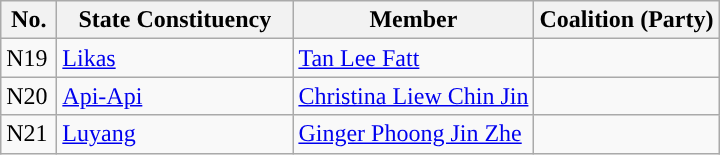<table class="wikitable sortable">
<tr>
<th width="30">No.</th>
<th width="150">State Constituency</th>
<th>Member</th>
<th>Coalition (Party)</th>
</tr>
<tr>
<td>N19</td>
<td><a href='#'>Likas</a></td>
<td><a href='#'>Tan Lee Fatt</a></td>
<td></td>
</tr>
<tr>
<td>N20</td>
<td><a href='#'>Api-Api</a></td>
<td><a href='#'>Christina Liew Chin Jin</a></td>
<td></td>
</tr>
<tr>
<td>N21</td>
<td><a href='#'>Luyang</a></td>
<td><a href='#'>Ginger Phoong Jin Zhe</a></td>
<td></td>
</tr>
</table>
